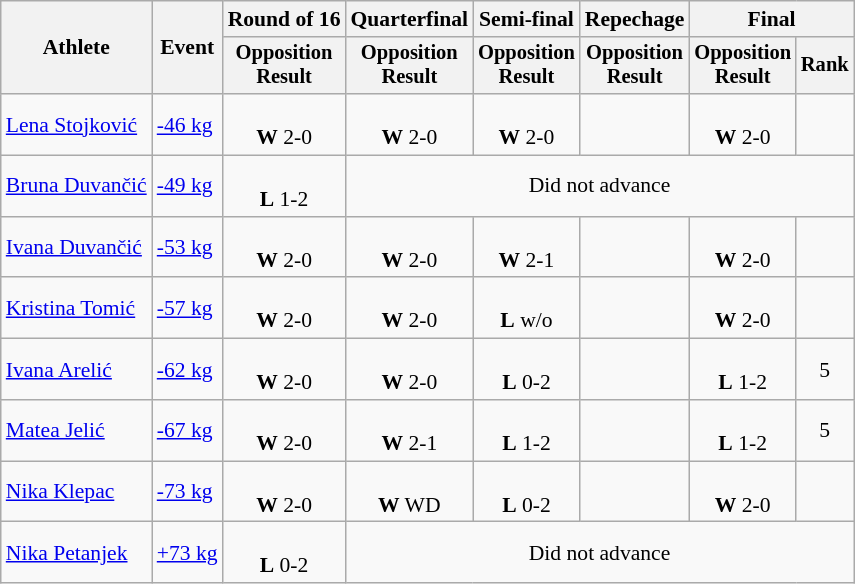<table class=wikitable style=font-size:90%;text-align:center>
<tr>
<th rowspan=2>Athlete</th>
<th rowspan=2>Event</th>
<th>Round of 16</th>
<th>Quarterfinal</th>
<th>Semi-final</th>
<th>Repechage</th>
<th colspan="2">Final</th>
</tr>
<tr style=font-size:95%>
<th>Opposition<br>Result</th>
<th>Opposition<br>Result</th>
<th>Opposition<br>Result</th>
<th>Opposition<br>Result</th>
<th>Opposition<br>Result</th>
<th>Rank</th>
</tr>
<tr>
<td align=left><a href='#'>Lena Stojković</a></td>
<td align=left><a href='#'>-46 kg</a></td>
<td><br><strong>W</strong> 2-0</td>
<td><br><strong>W</strong> 2-0</td>
<td><br><strong>W</strong> 2-0</td>
<td></td>
<td><br><strong>W</strong> 2-0</td>
<td></td>
</tr>
<tr>
<td align=left><a href='#'>Bruna Duvančić</a></td>
<td align=left><a href='#'>-49 kg</a></td>
<td><br><strong>L</strong> 1-2</td>
<td colspan="5">Did not advance</td>
</tr>
<tr>
<td align=left><a href='#'>Ivana Duvančić</a></td>
<td align=left><a href='#'>-53 kg</a></td>
<td><br><strong>W</strong> 2-0</td>
<td><br><strong>W</strong> 2-0</td>
<td><br><strong>W</strong> 2-1</td>
<td></td>
<td><br><strong>W</strong> 2-0</td>
<td></td>
</tr>
<tr>
<td align=left><a href='#'>Kristina Tomić</a></td>
<td align=left><a href='#'>-57 kg</a></td>
<td><br><strong>W</strong> 2-0</td>
<td><br><strong>W</strong> 2-0</td>
<td><br><strong>L</strong> w/o</td>
<td></td>
<td><br><strong>W</strong> 2-0</td>
<td></td>
</tr>
<tr>
<td align=left><a href='#'>Ivana Arelić</a></td>
<td align=left><a href='#'>-62 kg</a></td>
<td><br><strong>W</strong> 2-0</td>
<td><br><strong>W</strong> 2-0</td>
<td><br><strong>L</strong> 0-2</td>
<td></td>
<td><br><strong>L</strong> 1-2</td>
<td>5</td>
</tr>
<tr>
<td align=left><a href='#'>Matea Jelić</a></td>
<td align=left><a href='#'>-67 kg</a></td>
<td><br><strong>W</strong> 2-0</td>
<td><br><strong>W</strong> 2-1</td>
<td><br><strong>L</strong> 1-2</td>
<td></td>
<td><br><strong>L</strong> 1-2</td>
<td>5</td>
</tr>
<tr>
<td align=left><a href='#'>Nika Klepac</a></td>
<td align=left><a href='#'>-73 kg</a></td>
<td><br><strong>W</strong> 2-0</td>
<td><br><strong>W</strong> WD</td>
<td><br><strong>L</strong> 0-2</td>
<td></td>
<td><br><strong>W</strong> 2-0</td>
<td></td>
</tr>
<tr>
<td align=left><a href='#'>Nika Petanjek</a></td>
<td align=left><a href='#'>+73 kg</a></td>
<td><br><strong>L</strong> 0-2</td>
<td colspan="5">Did not advance</td>
</tr>
</table>
